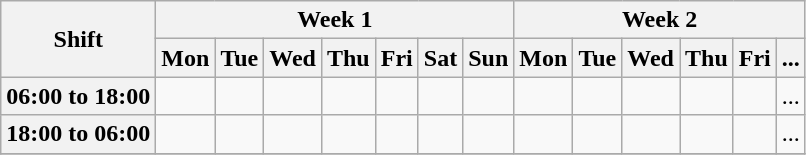<table class="wikitable">
<tr>
<th rowspan=2>Shift</th>
<th colspan=7>Week 1</th>
<th colspan=7>Week 2</th>
</tr>
<tr>
<th>Mon</th>
<th>Tue</th>
<th>Wed</th>
<th>Thu</th>
<th>Fri</th>
<th>Sat</th>
<th>Sun</th>
<th>Mon</th>
<th>Tue</th>
<th>Wed</th>
<th>Thu</th>
<th>Fri</th>
<th>...</th>
</tr>
<tr>
<th>06:00 to 18:00</th>
<td></td>
<td></td>
<td></td>
<td></td>
<td></td>
<td></td>
<td></td>
<td></td>
<td></td>
<td></td>
<td></td>
<td></td>
<td>...</td>
</tr>
<tr>
<th>18:00 to 06:00</th>
<td></td>
<td></td>
<td></td>
<td></td>
<td></td>
<td></td>
<td></td>
<td></td>
<td></td>
<td></td>
<td></td>
<td></td>
<td>...</td>
</tr>
<tr>
</tr>
</table>
